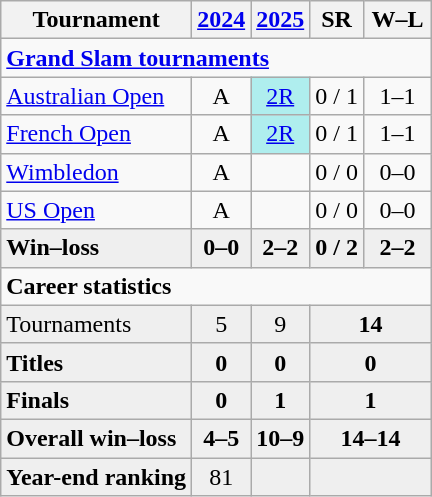<table class=wikitable style=text-align:center>
<tr>
<th>Tournament</th>
<th><a href='#'>2024</a></th>
<th><a href='#'>2025</a></th>
<th>SR</th>
<th width=38>W–L</th>
</tr>
<tr>
<td colspan="5" align="left"><strong><a href='#'>Grand Slam tournaments</a></strong></td>
</tr>
<tr>
<td align=left><a href='#'>Australian Open</a></td>
<td>A</td>
<td bgcolor=afeeee><a href='#'>2R</a></td>
<td>0 / 1</td>
<td>1–1</td>
</tr>
<tr>
<td align=left><a href='#'>French Open</a></td>
<td>A</td>
<td bgcolor=afeeee><a href='#'>2R</a></td>
<td>0 / 1</td>
<td>1–1</td>
</tr>
<tr>
<td align=left><a href='#'>Wimbledon</a></td>
<td>A</td>
<td></td>
<td>0 / 0</td>
<td>0–0</td>
</tr>
<tr>
<td align=left><a href='#'>US Open</a></td>
<td>A</td>
<td></td>
<td>0 / 0</td>
<td>0–0</td>
</tr>
<tr style=font-weight:bold;background:#efefef>
<td style=text-align:left>Win–loss</td>
<td>0–0</td>
<td>2–2</td>
<td>0 / 2</td>
<td>2–2</td>
</tr>
<tr>
<td colspan="5" align="left"><strong>Career statistics</strong></td>
</tr>
<tr bgcolor=efefef>
<td align=left>Tournaments</td>
<td>5</td>
<td>9</td>
<td colspan="2"><strong>14</strong></td>
</tr>
<tr style=font-weight:bold;background:#efefef>
<td style=text-align:left>Titles</td>
<td>0</td>
<td>0</td>
<td colspan="2">0</td>
</tr>
<tr style=font-weight:bold;background:#efefef>
<td style=text-align:left>Finals</td>
<td>0</td>
<td>1</td>
<td colspan="2">1</td>
</tr>
<tr style=font-weight:bold;background:#efefef>
<td style=text-align:left>Overall win–loss</td>
<td>4–5</td>
<td>10–9</td>
<td colspan="2">14–14</td>
</tr>
<tr bgcolor=efefef>
<td align=left><strong>Year-end ranking</strong></td>
<td>81</td>
<td></td>
<td colspan="2"><strong></strong></td>
</tr>
</table>
